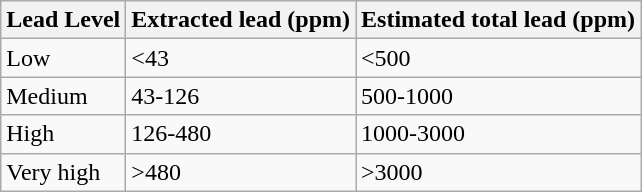<table class="wikitable">
<tr>
<th>Lead Level</th>
<th>Extracted lead (ppm)</th>
<th>Estimated total lead (ppm)</th>
</tr>
<tr>
<td>Low</td>
<td><43</td>
<td><500</td>
</tr>
<tr>
<td>Medium</td>
<td>43-126</td>
<td>500-1000</td>
</tr>
<tr>
<td>High</td>
<td>126-480</td>
<td>1000-3000</td>
</tr>
<tr>
<td>Very high</td>
<td>>480</td>
<td>>3000</td>
</tr>
</table>
